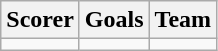<table class=wikitable>
<tr>
<th>Scorer</th>
<th>Goals</th>
<th>Team</th>
</tr>
<tr>
<td></td>
<td></td>
<td></td>
</tr>
</table>
